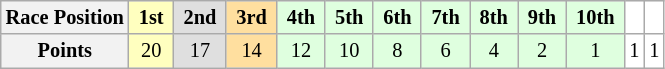<table class="wikitable" style="font-size:85%; text-align:center">
<tr>
<th>Race Position</th>
<td style="background:#ffffbf;"> <strong>1st</strong> </td>
<td style="background:#dfdfdf;"> <strong>2nd</strong> </td>
<td style="background:#ffdf9f;"> <strong>3rd</strong> </td>
<td style="background:#dfffdf;"> <strong>4th</strong> </td>
<td style="background:#dfffdf;"> <strong>5th</strong> </td>
<td style="background:#dfffdf;"> <strong>6th</strong> </td>
<td style="background:#dfffdf;"> <strong>7th</strong> </td>
<td style="background:#dfffdf;"> <strong>8th</strong> </td>
<td style="background:#dfffdf;"> <strong>9th</strong> </td>
<td style="background:#dfffdf;"> <strong>10th</strong> </td>
<td style="background:#ffffff;"> <strong></strong> </td>
<td style="background:#ffffff;"> <strong></strong> </td>
</tr>
<tr>
<th>Points</th>
<td style="background:#ffffbf;">20</td>
<td style="background:#dfdfdf;">17</td>
<td style="background:#ffdf9f;">14</td>
<td style="background:#dfffdf;">12</td>
<td style="background:#dfffdf;">10</td>
<td style="background:#dfffdf;">8</td>
<td style="background:#dfffdf;">6</td>
<td style="background:#dfffdf;">4</td>
<td style="background:#dfffdf;">2</td>
<td style="background:#dfffdf;">1</td>
<td style="background:#ffffff;">1</td>
<td style="background:#ffffff;">1</td>
</tr>
</table>
